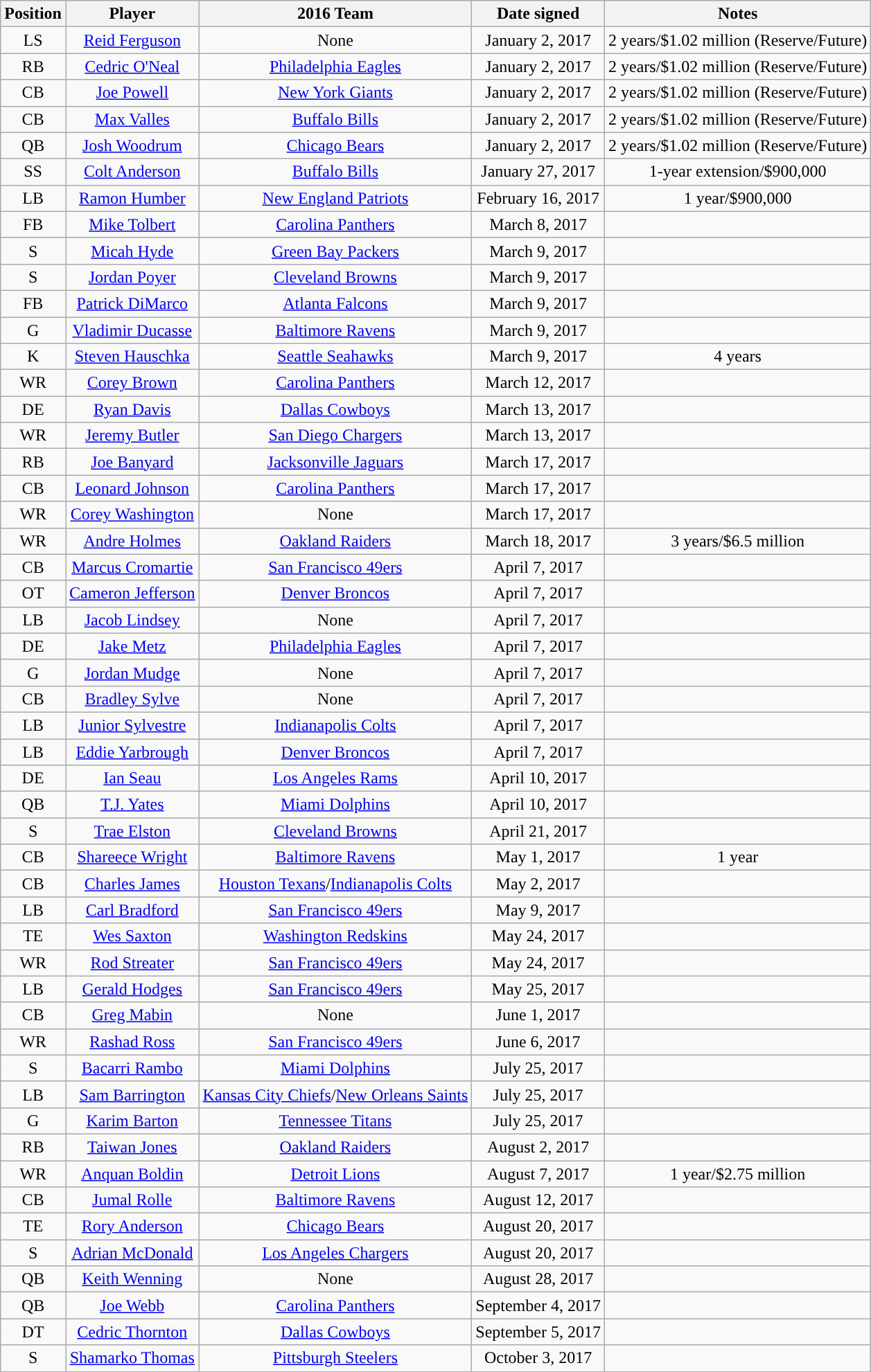<table class="wikitable sortable" style="text-align:center">
<tr>
<th>Position</th>
<th>Player</th>
<th>2016 Team</th>
<th>Date signed</th>
<th>Notes</th>
</tr>
<tr>
<td>LS</td>
<td><a href='#'>Reid Ferguson</a></td>
<td>None</td>
<td>January 2, 2017</td>
<td>2 years/$1.02 million (Reserve/Future)</td>
</tr>
<tr>
<td>RB</td>
<td><a href='#'>Cedric O'Neal</a></td>
<td><a href='#'>Philadelphia Eagles</a></td>
<td>January 2, 2017</td>
<td>2 years/$1.02 million (Reserve/Future)</td>
</tr>
<tr>
<td>CB</td>
<td><a href='#'>Joe Powell</a></td>
<td><a href='#'>New York Giants</a></td>
<td>January 2, 2017</td>
<td>2 years/$1.02 million (Reserve/Future)</td>
</tr>
<tr>
<td>CB</td>
<td><a href='#'>Max Valles</a></td>
<td><a href='#'>Buffalo Bills</a></td>
<td>January 2, 2017</td>
<td>2 years/$1.02 million (Reserve/Future)</td>
</tr>
<tr>
<td>QB</td>
<td><a href='#'>Josh Woodrum</a></td>
<td><a href='#'>Chicago Bears</a></td>
<td>January 2, 2017</td>
<td>2 years/$1.02 million (Reserve/Future)</td>
</tr>
<tr>
<td>SS</td>
<td><a href='#'>Colt Anderson</a></td>
<td><a href='#'>Buffalo Bills</a></td>
<td>January 27, 2017</td>
<td>1-year extension/$900,000</td>
</tr>
<tr>
<td>LB</td>
<td><a href='#'>Ramon Humber</a></td>
<td><a href='#'>New England Patriots</a></td>
<td>February 16, 2017</td>
<td>1 year/$900,000</td>
</tr>
<tr>
<td>FB</td>
<td><a href='#'>Mike Tolbert</a></td>
<td><a href='#'>Carolina Panthers</a></td>
<td>March 8, 2017</td>
<td></td>
</tr>
<tr>
<td>S</td>
<td><a href='#'>Micah Hyde</a></td>
<td><a href='#'>Green Bay Packers</a></td>
<td>March 9, 2017</td>
<td></td>
</tr>
<tr>
<td>S</td>
<td><a href='#'>Jordan Poyer</a></td>
<td><a href='#'>Cleveland Browns</a></td>
<td>March 9, 2017</td>
<td></td>
</tr>
<tr>
<td>FB</td>
<td><a href='#'>Patrick DiMarco</a></td>
<td><a href='#'>Atlanta Falcons</a></td>
<td>March 9, 2017</td>
<td></td>
</tr>
<tr>
<td>G</td>
<td><a href='#'>Vladimir Ducasse</a></td>
<td><a href='#'>Baltimore Ravens</a></td>
<td>March 9, 2017</td>
<td></td>
</tr>
<tr>
<td>K</td>
<td><a href='#'>Steven Hauschka</a></td>
<td><a href='#'>Seattle Seahawks</a></td>
<td>March 9, 2017</td>
<td>4 years</td>
</tr>
<tr>
<td>WR</td>
<td><a href='#'>Corey Brown</a></td>
<td><a href='#'>Carolina Panthers</a></td>
<td>March 12, 2017</td>
<td></td>
</tr>
<tr>
<td>DE</td>
<td><a href='#'>Ryan Davis</a></td>
<td><a href='#'>Dallas Cowboys</a></td>
<td>March 13, 2017</td>
<td></td>
</tr>
<tr>
<td>WR</td>
<td><a href='#'>Jeremy Butler</a></td>
<td><a href='#'>San Diego Chargers</a></td>
<td>March 13, 2017</td>
<td></td>
</tr>
<tr>
<td>RB</td>
<td><a href='#'>Joe Banyard</a></td>
<td><a href='#'>Jacksonville Jaguars</a></td>
<td>March 17, 2017</td>
<td></td>
</tr>
<tr>
<td>CB</td>
<td><a href='#'>Leonard Johnson</a></td>
<td><a href='#'>Carolina Panthers</a></td>
<td>March 17, 2017</td>
<td></td>
</tr>
<tr>
<td>WR</td>
<td><a href='#'>Corey Washington</a></td>
<td>None</td>
<td>March 17, 2017</td>
<td></td>
</tr>
<tr>
<td>WR</td>
<td><a href='#'>Andre Holmes</a></td>
<td><a href='#'>Oakland Raiders</a></td>
<td>March 18, 2017</td>
<td>3 years/$6.5 million</td>
</tr>
<tr>
<td>CB</td>
<td><a href='#'>Marcus Cromartie</a></td>
<td><a href='#'>San Francisco 49ers</a></td>
<td>April 7, 2017</td>
<td></td>
</tr>
<tr>
<td>OT</td>
<td><a href='#'>Cameron Jefferson</a></td>
<td><a href='#'>Denver Broncos</a></td>
<td>April 7, 2017</td>
<td></td>
</tr>
<tr>
<td>LB</td>
<td><a href='#'>Jacob Lindsey</a></td>
<td>None</td>
<td>April 7, 2017</td>
<td></td>
</tr>
<tr>
<td>DE</td>
<td><a href='#'>Jake Metz</a></td>
<td><a href='#'>Philadelphia Eagles</a></td>
<td>April 7, 2017</td>
<td></td>
</tr>
<tr>
<td>G</td>
<td><a href='#'>Jordan Mudge</a></td>
<td>None</td>
<td>April 7, 2017</td>
<td></td>
</tr>
<tr>
<td>CB</td>
<td><a href='#'>Bradley Sylve</a></td>
<td>None</td>
<td>April 7, 2017</td>
<td></td>
</tr>
<tr>
<td>LB</td>
<td><a href='#'>Junior Sylvestre</a></td>
<td><a href='#'>Indianapolis Colts</a></td>
<td>April 7, 2017</td>
<td></td>
</tr>
<tr>
<td>LB</td>
<td><a href='#'>Eddie Yarbrough</a></td>
<td><a href='#'>Denver Broncos</a></td>
<td>April 7, 2017</td>
<td></td>
</tr>
<tr>
<td>DE</td>
<td><a href='#'>Ian Seau</a></td>
<td><a href='#'>Los Angeles Rams</a></td>
<td>April 10, 2017</td>
<td></td>
</tr>
<tr>
<td>QB</td>
<td><a href='#'>T.J. Yates</a></td>
<td><a href='#'>Miami Dolphins</a></td>
<td>April 10, 2017</td>
<td></td>
</tr>
<tr>
<td>S</td>
<td><a href='#'>Trae Elston</a></td>
<td><a href='#'>Cleveland Browns</a></td>
<td>April 21, 2017</td>
<td></td>
</tr>
<tr>
<td>CB</td>
<td><a href='#'>Shareece Wright</a></td>
<td><a href='#'>Baltimore Ravens</a></td>
<td>May 1, 2017</td>
<td>1 year</td>
</tr>
<tr>
<td>CB</td>
<td><a href='#'>Charles James</a></td>
<td><a href='#'>Houston Texans</a>/<a href='#'>Indianapolis Colts</a></td>
<td>May 2, 2017</td>
<td></td>
</tr>
<tr>
<td>LB</td>
<td><a href='#'>Carl Bradford</a></td>
<td><a href='#'>San Francisco 49ers</a></td>
<td>May 9, 2017</td>
<td></td>
</tr>
<tr>
<td>TE</td>
<td><a href='#'>Wes Saxton</a></td>
<td><a href='#'>Washington Redskins</a></td>
<td>May 24, 2017</td>
<td></td>
</tr>
<tr>
<td>WR</td>
<td><a href='#'>Rod Streater</a></td>
<td><a href='#'>San Francisco 49ers</a></td>
<td>May 24, 2017</td>
<td></td>
</tr>
<tr>
<td>LB</td>
<td><a href='#'>Gerald Hodges</a></td>
<td><a href='#'>San Francisco 49ers</a></td>
<td>May 25, 2017</td>
<td></td>
</tr>
<tr>
<td>CB</td>
<td><a href='#'>Greg Mabin</a></td>
<td>None</td>
<td>June 1, 2017</td>
<td></td>
</tr>
<tr>
<td>WR</td>
<td><a href='#'>Rashad Ross</a></td>
<td><a href='#'>San Francisco 49ers</a></td>
<td>June 6, 2017</td>
<td></td>
</tr>
<tr>
<td>S</td>
<td><a href='#'>Bacarri Rambo</a></td>
<td><a href='#'>Miami Dolphins</a></td>
<td>July 25, 2017</td>
<td></td>
</tr>
<tr>
<td>LB</td>
<td><a href='#'>Sam Barrington</a></td>
<td><a href='#'>Kansas City Chiefs</a>/<a href='#'>New Orleans Saints</a></td>
<td>July 25, 2017</td>
<td></td>
</tr>
<tr>
<td>G</td>
<td><a href='#'>Karim Barton</a></td>
<td><a href='#'>Tennessee Titans</a></td>
<td>July 25, 2017</td>
<td></td>
</tr>
<tr>
<td>RB</td>
<td><a href='#'>Taiwan Jones</a></td>
<td><a href='#'>Oakland Raiders</a></td>
<td>August 2, 2017</td>
<td></td>
</tr>
<tr>
<td>WR</td>
<td><a href='#'>Anquan Boldin</a></td>
<td><a href='#'>Detroit Lions</a></td>
<td>August 7, 2017</td>
<td>1 year/$2.75 million</td>
</tr>
<tr>
<td>CB</td>
<td><a href='#'>Jumal Rolle</a></td>
<td><a href='#'>Baltimore Ravens</a></td>
<td>August 12, 2017</td>
<td></td>
</tr>
<tr>
<td>TE</td>
<td><a href='#'>Rory Anderson</a></td>
<td><a href='#'>Chicago Bears</a></td>
<td>August 20, 2017</td>
<td></td>
</tr>
<tr>
<td>S</td>
<td><a href='#'>Adrian McDonald</a></td>
<td><a href='#'>Los Angeles Chargers</a></td>
<td>August 20, 2017</td>
<td></td>
</tr>
<tr>
<td>QB</td>
<td><a href='#'>Keith Wenning</a></td>
<td>None</td>
<td>August 28, 2017</td>
<td></td>
</tr>
<tr>
<td>QB</td>
<td><a href='#'>Joe Webb</a></td>
<td><a href='#'>Carolina Panthers</a></td>
<td>September 4, 2017</td>
<td></td>
</tr>
<tr>
<td>DT</td>
<td><a href='#'>Cedric Thornton</a></td>
<td><a href='#'>Dallas Cowboys</a></td>
<td>September 5, 2017</td>
<td></td>
</tr>
<tr>
<td>S</td>
<td><a href='#'>Shamarko Thomas</a></td>
<td><a href='#'>Pittsburgh Steelers</a></td>
<td>October 3, 2017</td>
<td></td>
</tr>
</table>
